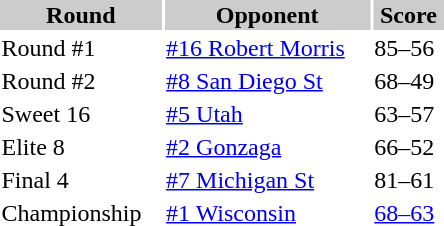<table style="border:'1' 'solid' 'gray' " width="300" align="left">
<tr>
<th bgcolor="#cccccc">Round</th>
<th bgcolor="#cccccc">Opponent</th>
<th bgcolor="#cccccc">Score</th>
</tr>
<tr>
<td>Round #1</td>
<td><a href='#'>#16 Robert Morris</a></td>
<td>85–56</td>
</tr>
<tr>
<td>Round #2</td>
<td><a href='#'>#8 San Diego St</a></td>
<td>68–49</td>
</tr>
<tr>
<td>Sweet 16</td>
<td><a href='#'>#5 Utah</a></td>
<td>63–57</td>
</tr>
<tr>
<td>Elite 8</td>
<td><a href='#'>#2 Gonzaga</a></td>
<td>66–52</td>
</tr>
<tr>
<td>Final 4</td>
<td><a href='#'>#7 Michigan St</a></td>
<td>81–61</td>
</tr>
<tr>
<td>Championship</td>
<td><a href='#'>#1 Wisconsin</a></td>
<td><a href='#'>68–63</a></td>
</tr>
</table>
